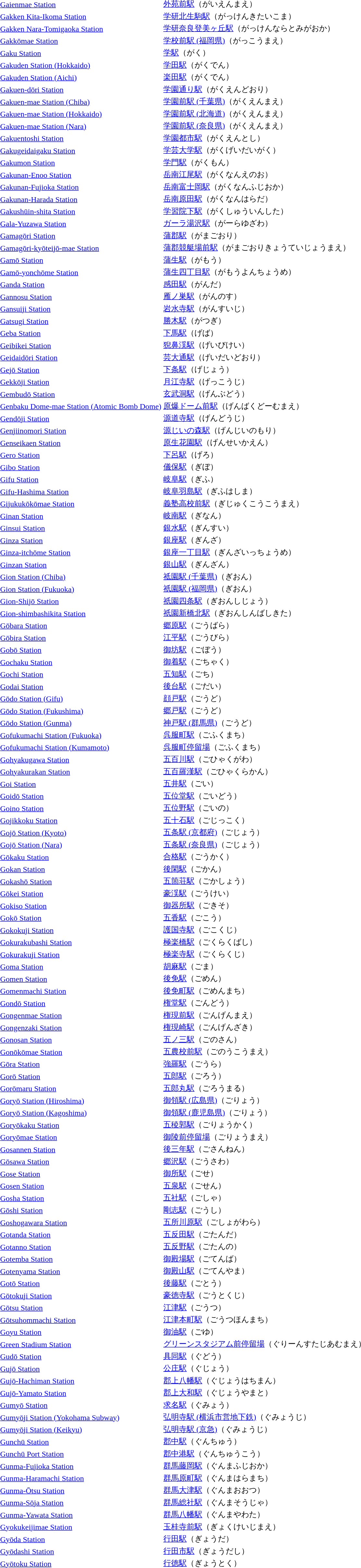<table>
<tr>
<td><a href='#'>Gaienmae Station</a></td>
<td><a href='#'>外苑前駅</a>（がいえんまえ）</td>
</tr>
<tr>
<td><a href='#'>Gakken Kita-Ikoma Station</a></td>
<td><a href='#'>学研北生駒駅</a>（がっけんきたいこま）</td>
</tr>
<tr>
<td><a href='#'>Gakken Nara-Tomigaoka Station</a></td>
<td><a href='#'>学研奈良登美ヶ丘駅</a>（がっけんならとみがおか）</td>
</tr>
<tr>
<td><a href='#'>Gakkōmae Station</a></td>
<td><a href='#'>学校前駅 (福岡県)</a>（がっこうまえ）</td>
</tr>
<tr>
<td><a href='#'>Gaku Station</a></td>
<td><a href='#'>学駅</a>（がく）</td>
</tr>
<tr>
<td><a href='#'>Gakuden Station (Hokkaido)</a></td>
<td><a href='#'>学田駅</a>（がくでん）</td>
</tr>
<tr>
<td><a href='#'>Gakuden Station (Aichi)</a></td>
<td><a href='#'>楽田駅</a>（がくでん）</td>
</tr>
<tr>
<td><a href='#'>Gakuen-dōri Station</a></td>
<td><a href='#'>学園通り駅</a>（がくえんどおり）</td>
</tr>
<tr>
<td><a href='#'>Gakuen-mae Station (Chiba)</a></td>
<td><a href='#'>学園前駅 (千葉県)</a>（がくえんまえ）</td>
</tr>
<tr>
<td><a href='#'>Gakuen-mae Station (Hokkaido)</a></td>
<td><a href='#'>学園前駅 (北海道)</a>（がくえんまえ）</td>
</tr>
<tr>
<td><a href='#'>Gakuen-mae Station (Nara)</a></td>
<td><a href='#'>学園前駅 (奈良県)</a>（がくえんまえ）</td>
</tr>
<tr>
<td><a href='#'>Gakuentoshi Station</a></td>
<td><a href='#'>学園都市駅</a>（がくえんとし）</td>
</tr>
<tr>
<td><a href='#'>Gakugeidaigaku Station</a></td>
<td><a href='#'>学芸大学駅</a>（がくげいだいがく）</td>
</tr>
<tr>
<td><a href='#'>Gakumon Station</a></td>
<td><a href='#'>学門駅</a>（がくもん）</td>
</tr>
<tr>
<td><a href='#'>Gakunan-Enoo Station</a></td>
<td><a href='#'>岳南江尾駅</a>（がくなんえのお）</td>
</tr>
<tr>
<td><a href='#'>Gakunan-Fujioka Station</a></td>
<td><a href='#'>岳南富士岡駅</a>（がくなんふじおか）</td>
</tr>
<tr>
<td><a href='#'>Gakunan-Harada Station</a></td>
<td><a href='#'>岳南原田駅</a>（がくなんはらだ）</td>
</tr>
<tr>
<td><a href='#'>Gakushūin-shita Station</a></td>
<td><a href='#'>学習院下駅</a>（がくしゅういんした）</td>
</tr>
<tr>
<td><a href='#'>Gala-Yuzawa Station</a></td>
<td><a href='#'>ガーラ湯沢駅</a>（がーらゆざわ）</td>
</tr>
<tr>
<td><a href='#'>Gamagōri Station</a></td>
<td><a href='#'>蒲郡駅</a>（がまごおり）</td>
</tr>
<tr>
<td><a href='#'>Gamagōri-kyōteijō-mae Station</a></td>
<td><a href='#'>蒲郡競艇場前駅</a>（がまごおりきょうていじょうまえ）</td>
</tr>
<tr>
<td><a href='#'>Gamō Station</a></td>
<td><a href='#'>蒲生駅</a>（がもう）</td>
</tr>
<tr>
<td><a href='#'>Gamō-yonchōme Station</a></td>
<td><a href='#'>蒲生四丁目駅</a>（がもうよんちょうめ）</td>
</tr>
<tr>
<td><a href='#'>Ganda Station</a></td>
<td><a href='#'>感田駅</a>（がんだ）</td>
</tr>
<tr>
<td><a href='#'>Gannosu Station</a></td>
<td><a href='#'>雁ノ巣駅</a>（がんのす）</td>
</tr>
<tr>
<td><a href='#'>Gansuiji Station</a></td>
<td><a href='#'>岩水寺駅</a>（がんすいじ）</td>
</tr>
<tr>
<td><a href='#'>Gatsugi Station</a></td>
<td><a href='#'>勝木駅</a>（がつぎ）</td>
</tr>
<tr>
<td><a href='#'>Geba Station</a></td>
<td><a href='#'>下馬駅</a>（げば）</td>
</tr>
<tr>
<td><a href='#'>Geibikei Station</a></td>
<td><a href='#'>猊鼻渓駅</a>（げいびけい）</td>
</tr>
<tr>
<td><a href='#'>Geidaidōri Station</a></td>
<td><a href='#'>芸大通駅</a>（げいだいどおり）</td>
</tr>
<tr>
<td><a href='#'>Gejō Station</a></td>
<td><a href='#'>下条駅</a>（げじょう）</td>
</tr>
<tr>
<td><a href='#'>Gekkōji Station</a></td>
<td><a href='#'>月江寺駅</a>（げっこうじ）</td>
</tr>
<tr>
<td><a href='#'>Gembudō Station</a></td>
<td><a href='#'>玄武洞駅</a>（げんぶどう）</td>
</tr>
<tr>
<td><a href='#'>Genbaku Dome-mae Station (Atomic Bomb Dome)</a></td>
<td><a href='#'>原爆ドーム前駅</a>（げんばくどーむまえ）</td>
</tr>
<tr>
<td><a href='#'>Gendōji Station</a></td>
<td><a href='#'>源道寺駅</a>（げんどうじ）</td>
</tr>
<tr>
<td><a href='#'>Genjiinomori Station</a></td>
<td><a href='#'>源じいの森駅</a>（げんじいのもり）</td>
</tr>
<tr>
<td><a href='#'>Genseikaen Station</a></td>
<td><a href='#'>原生花園駅</a>（げんせいかえん）</td>
</tr>
<tr>
<td><a href='#'>Gero Station</a></td>
<td><a href='#'>下呂駅</a>（げろ）</td>
</tr>
<tr>
<td><a href='#'>Gibo Station</a></td>
<td><a href='#'>儀保駅</a>（ぎぼ）</td>
</tr>
<tr>
<td><a href='#'>Gifu Station</a></td>
<td><a href='#'>岐阜駅</a>（ぎふ）</td>
</tr>
<tr>
<td><a href='#'>Gifu-Hashima Station</a></td>
<td><a href='#'>岐阜羽島駅</a>（ぎふはしま）</td>
</tr>
<tr>
<td><a href='#'>Gijukukōkōmae Station</a></td>
<td><a href='#'>義塾高校前駅</a>（ぎじゅくこうこうまえ）</td>
</tr>
<tr>
<td><a href='#'>Ginan Station</a></td>
<td><a href='#'>岐南駅</a>（ぎなん）</td>
</tr>
<tr>
<td><a href='#'>Ginsui Station</a></td>
<td><a href='#'>銀水駅</a>（ぎんすい）</td>
</tr>
<tr>
<td><a href='#'>Ginza Station</a></td>
<td><a href='#'>銀座駅</a>（ぎんざ）</td>
</tr>
<tr>
<td><a href='#'>Ginza-itchōme Station</a></td>
<td><a href='#'>銀座一丁目駅</a>（ぎんざいっちょうめ）</td>
</tr>
<tr>
<td><a href='#'>Ginzan Station</a></td>
<td><a href='#'>銀山駅</a>（ぎんざん）</td>
</tr>
<tr>
<td><a href='#'>Gion Station (Chiba)</a></td>
<td><a href='#'>祗園駅 (千葉県)</a>（ぎおん）</td>
</tr>
<tr>
<td><a href='#'>Gion Station (Fukuoka)</a></td>
<td><a href='#'>祇園駅 (福岡県)</a>（ぎおん）</td>
</tr>
<tr>
<td><a href='#'>Gion-Shijō Station</a></td>
<td><a href='#'>祇園四条駅</a>（ぎおんしじょう）</td>
</tr>
<tr>
<td><a href='#'>Gion-shimbashikita Station</a></td>
<td><a href='#'>祇園新橋北駅</a>（ぎおんしんばしきた）</td>
</tr>
<tr>
<td><a href='#'>Gōbara Station</a></td>
<td><a href='#'>郷原駅</a>（ごうばら）</td>
</tr>
<tr>
<td><a href='#'>Gōbira Station</a></td>
<td><a href='#'>江平駅</a>（ごうびら）</td>
</tr>
<tr>
<td><a href='#'>Gobō Station</a></td>
<td><a href='#'>御坊駅</a>（ごぼう）</td>
</tr>
<tr>
<td><a href='#'>Gochaku Station</a></td>
<td><a href='#'>御着駅</a>（ごちゃく）</td>
</tr>
<tr>
<td><a href='#'>Gochi Station</a></td>
<td><a href='#'>五知駅</a>（ごち）</td>
</tr>
<tr>
<td><a href='#'>Godai Station</a></td>
<td><a href='#'>後台駅</a>（ごだい）</td>
</tr>
<tr>
<td><a href='#'>Gōdo Station (Gifu)</a></td>
<td><a href='#'>顔戸駅</a>（ごうど）</td>
</tr>
<tr>
<td><a href='#'>Gōdo Station (Fukushima)</a></td>
<td><a href='#'>郷戸駅</a>（ごうど）</td>
</tr>
<tr>
<td><a href='#'>Gōdo Station (Gunma)</a></td>
<td><a href='#'>神戸駅 (群馬県)</a>（ごうど）</td>
</tr>
<tr>
<td><a href='#'>Gofukumachi Station (Fukuoka)</a></td>
<td><a href='#'>呉服町駅</a>（ごふくまち）</td>
</tr>
<tr>
<td><a href='#'>Gofukumachi Station (Kumamoto)</a></td>
<td><a href='#'>呉服町停留場</a>（ごふくまち）</td>
</tr>
<tr>
<td><a href='#'>Gohyakugawa Station</a></td>
<td><a href='#'>五百川駅</a>（ごひゃくがわ）</td>
</tr>
<tr>
<td><a href='#'>Gohyakurakan Station</a></td>
<td><a href='#'>五百羅漢駅</a>（ごひゃくらかん）</td>
</tr>
<tr>
<td><a href='#'>Goi Station</a></td>
<td><a href='#'>五井駅</a>（ごい）</td>
</tr>
<tr>
<td><a href='#'>Goidō Station</a></td>
<td><a href='#'>五位堂駅</a>（ごいどう）</td>
</tr>
<tr>
<td><a href='#'>Goino Station</a></td>
<td><a href='#'>五位野駅</a>（ごいの）</td>
</tr>
<tr>
<td><a href='#'>Gojikkoku Station</a></td>
<td><a href='#'>五十石駅</a>（ごじっこく）</td>
</tr>
<tr>
<td><a href='#'>Gojō Station (Kyoto)</a></td>
<td><a href='#'>五条駅 (京都府)</a>（ごじょう）</td>
</tr>
<tr>
<td><a href='#'>Gojō Station (Nara)</a></td>
<td><a href='#'>五条駅 (奈良県)</a>（ごじょう）</td>
</tr>
<tr>
<td><a href='#'>Gōkaku Station</a></td>
<td><a href='#'>合格駅</a>（ごうかく）</td>
</tr>
<tr>
<td><a href='#'>Gokan Station</a></td>
<td><a href='#'>後閑駅</a>（ごかん）</td>
</tr>
<tr>
<td><a href='#'>Gokashō Station</a></td>
<td><a href='#'>五箇荘駅</a>（ごかしょう）</td>
</tr>
<tr>
<td><a href='#'>Gōkei Station</a></td>
<td><a href='#'>豪渓駅</a>（ごうけい）</td>
</tr>
<tr>
<td><a href='#'>Gokiso Station</a></td>
<td><a href='#'>御器所駅</a>（ごきそ）</td>
</tr>
<tr>
<td><a href='#'>Gokō Station</a></td>
<td><a href='#'>五香駅</a>（ごこう）</td>
</tr>
<tr>
<td><a href='#'>Gokokuji Station</a></td>
<td><a href='#'>護国寺駅</a>（ごこくじ）</td>
</tr>
<tr>
<td><a href='#'>Gokurakubashi Station</a></td>
<td><a href='#'>極楽橋駅</a>（ごくらくばし）</td>
</tr>
<tr>
<td><a href='#'>Gokurakuji Station</a></td>
<td><a href='#'>極楽寺駅</a>（ごくらくじ）</td>
</tr>
<tr>
<td><a href='#'>Goma Station</a></td>
<td><a href='#'>胡麻駅</a>（ごま）</td>
</tr>
<tr>
<td><a href='#'>Gomen Station</a></td>
<td><a href='#'>後免駅</a>（ごめん）</td>
</tr>
<tr>
<td><a href='#'>Gomenmachi Station</a></td>
<td><a href='#'>後免町駅</a>（ごめんまち）</td>
</tr>
<tr>
<td><a href='#'>Gondō Station</a></td>
<td><a href='#'>権堂駅</a>（ごんどう）</td>
</tr>
<tr>
<td><a href='#'>Gongenmae Station</a></td>
<td><a href='#'>権現前駅</a>（ごんげんまえ）</td>
</tr>
<tr>
<td><a href='#'>Gongenzaki Station</a></td>
<td><a href='#'>権現崎駅</a>（ごんげんざき）</td>
</tr>
<tr>
<td><a href='#'>Gonosan Station</a></td>
<td><a href='#'>五ノ三駅</a>（ごのさん）</td>
</tr>
<tr>
<td><a href='#'>Gonōkōmae Station</a></td>
<td><a href='#'>五農校前駅</a>（ごのうこうまえ）</td>
</tr>
<tr>
<td><a href='#'>Gōra Station</a></td>
<td><a href='#'>強羅駅</a>（ごうら）</td>
</tr>
<tr>
<td><a href='#'>Gorō Station</a></td>
<td><a href='#'>五郎駅</a>（ごろう）</td>
</tr>
<tr>
<td><a href='#'>Gorōmaru Station</a></td>
<td><a href='#'>五郎丸駅</a>（ごろうまる）</td>
</tr>
<tr>
<td><a href='#'>Goryō Station (Hiroshima)</a></td>
<td><a href='#'>御領駅 (広島県)</a>（ごりょう）</td>
</tr>
<tr>
<td><a href='#'>Goryō Station (Kagoshima)</a></td>
<td><a href='#'>御領駅 (鹿児島県)</a>（ごりょう）</td>
</tr>
<tr>
<td><a href='#'>Goryōkaku Station</a></td>
<td><a href='#'>五稜郭駅</a>（ごりょうかく）</td>
</tr>
<tr>
<td><a href='#'>Goryōmae Station</a></td>
<td><a href='#'>御陵前停留場</a>（ごりょうまえ）</td>
</tr>
<tr>
<td><a href='#'>Gosannen Station</a></td>
<td><a href='#'>後三年駅</a>（ごさんねん）</td>
</tr>
<tr>
<td><a href='#'>Gōsawa Station</a></td>
<td><a href='#'>郷沢駅</a>（ごうさわ）</td>
</tr>
<tr>
<td><a href='#'>Gose Station</a></td>
<td><a href='#'>御所駅</a>（ごせ）</td>
</tr>
<tr>
<td><a href='#'>Gosen Station</a></td>
<td><a href='#'>五泉駅</a>（ごせん）</td>
</tr>
<tr>
<td><a href='#'>Gosha Station</a></td>
<td><a href='#'>五社駅</a>（ごしゃ）</td>
</tr>
<tr>
<td><a href='#'>Gōshi Station</a></td>
<td><a href='#'>剛志駅</a>（ごうし）</td>
</tr>
<tr>
<td><a href='#'>Goshogawara Station</a></td>
<td><a href='#'>五所川原駅</a>（ごしょがわら）</td>
</tr>
<tr>
<td><a href='#'>Gotanda Station</a></td>
<td><a href='#'>五反田駅</a>（ごたんだ）</td>
</tr>
<tr>
<td><a href='#'>Gotanno Station</a></td>
<td><a href='#'>五反野駅</a>（ごたんの）</td>
</tr>
<tr>
<td><a href='#'>Gotemba Station</a></td>
<td><a href='#'>御殿場駅</a>（ごてんば）</td>
</tr>
<tr>
<td><a href='#'>Gotenyama Station</a></td>
<td><a href='#'>御殿山駅</a>（ごてんやま）</td>
</tr>
<tr>
<td><a href='#'>Gotō Station</a></td>
<td><a href='#'>後藤駅</a>（ごとう）</td>
</tr>
<tr>
<td><a href='#'>Gōtokuji Station</a></td>
<td><a href='#'>豪徳寺駅</a>（ごうとくじ）</td>
</tr>
<tr>
<td><a href='#'>Gōtsu Station</a></td>
<td><a href='#'>江津駅</a>（ごうつ）</td>
</tr>
<tr>
<td><a href='#'>Gōtsuhommachi Station</a></td>
<td><a href='#'>江津本町駅</a>（ごうつほんまち）</td>
</tr>
<tr>
<td><a href='#'>Goyu Station</a></td>
<td><a href='#'>御油駅</a>（ごゆ）</td>
</tr>
<tr>
<td><a href='#'>Green Stadium Station</a></td>
<td><a href='#'>グリーンスタジアム前停留場</a>（ぐりーんすたじあむまえ）</td>
</tr>
<tr>
<td><a href='#'>Gudō Station</a></td>
<td><a href='#'>具同駅</a>（ぐどう）</td>
</tr>
<tr>
<td><a href='#'>Gujō Station</a></td>
<td><a href='#'>公庄駅</a>（ぐじょう）</td>
</tr>
<tr>
<td><a href='#'>Gujō-Hachiman Station</a></td>
<td><a href='#'>郡上八幡駅</a>（ぐじょうはちまん）</td>
</tr>
<tr>
<td><a href='#'>Gujō-Yamato Station</a></td>
<td><a href='#'>郡上大和駅</a>（ぐじょうやまと）</td>
</tr>
<tr>
<td><a href='#'>Gumyō Station</a></td>
<td><a href='#'>求名駅</a>（ぐみょう）</td>
</tr>
<tr>
<td><a href='#'>Gumyōji Station (Yokohama Subway)</a></td>
<td><a href='#'>弘明寺駅 (横浜市営地下鉄)</a>（ぐみょうじ）</td>
</tr>
<tr>
<td><a href='#'>Gumyōji Station (Keikyu)</a></td>
<td><a href='#'>弘明寺駅 (京急)</a>（ぐみょうじ）</td>
</tr>
<tr>
<td><a href='#'>Gunchū Station</a></td>
<td><a href='#'>郡中駅</a>（ぐんちゅう）</td>
</tr>
<tr>
<td><a href='#'>Gunchū Port Station</a></td>
<td><a href='#'>郡中港駅</a>（ぐんちゅうこう）</td>
</tr>
<tr>
<td><a href='#'>Gunma-Fujioka Station</a></td>
<td><a href='#'>群馬藤岡駅</a>（ぐんまふじおか）</td>
</tr>
<tr>
<td><a href='#'>Gunma-Haramachi Station</a></td>
<td><a href='#'>群馬原町駅</a>（ぐんまはらまち）</td>
</tr>
<tr>
<td><a href='#'>Gunma-Ōtsu Station</a></td>
<td><a href='#'>群馬大津駅</a>（ぐんまおおつ）</td>
</tr>
<tr>
<td><a href='#'>Gunma-Sōja Station</a></td>
<td><a href='#'>群馬総社駅</a>（ぐんまそうじゃ）</td>
</tr>
<tr>
<td><a href='#'>Gunma-Yawata Station</a></td>
<td><a href='#'>群馬八幡駅</a>（ぐんまやわた）</td>
</tr>
<tr>
<td><a href='#'>Gyokukeijimae Station</a></td>
<td><a href='#'>玉桂寺前駅</a>（ぎょくけいじまえ）</td>
</tr>
<tr>
<td><a href='#'>Gyōda Station</a></td>
<td><a href='#'>行田駅</a>（ぎょうだ）</td>
</tr>
<tr>
<td><a href='#'>Gyōdashi Station</a></td>
<td><a href='#'>行田市駅</a>（ぎょうだし）</td>
</tr>
<tr>
<td><a href='#'>Gyōtoku Station</a></td>
<td><a href='#'>行徳駅</a>（ぎょうとく）</td>
</tr>
</table>
